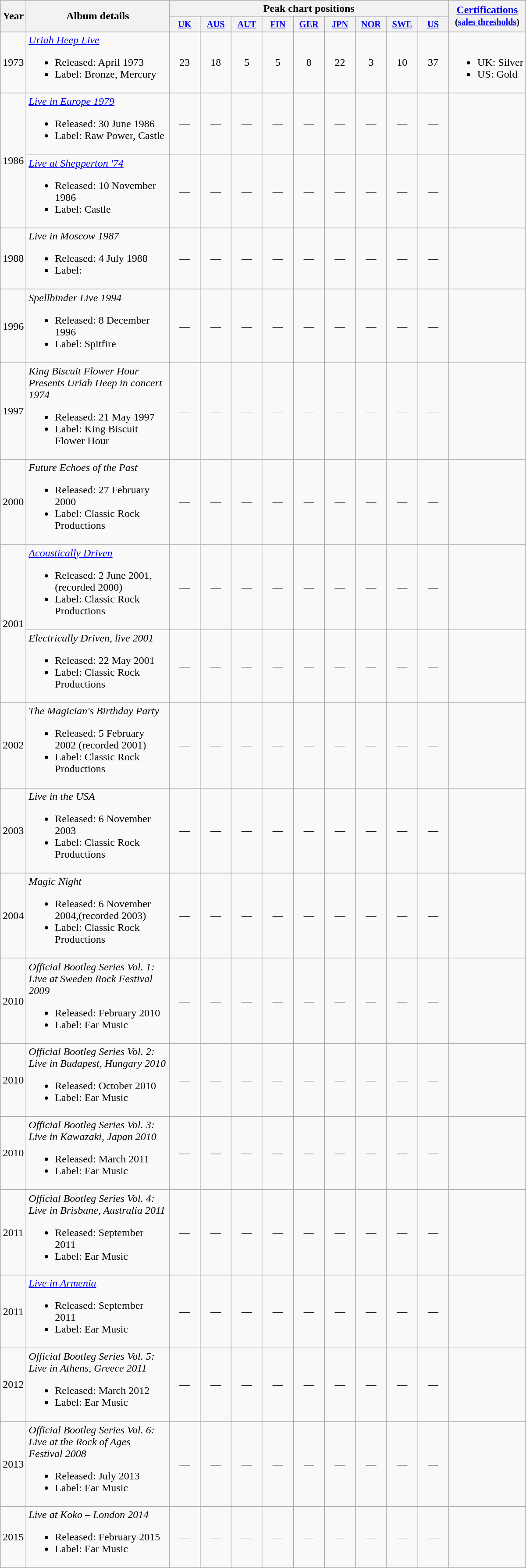<table class="wikitable" style="text-align:center;">
<tr>
<th rowspan="2">Year</th>
<th rowspan="2" style="width:210px;">Album details</th>
<th colspan="9">Peak chart positions</th>
<th rowspan="2"><a href='#'>Certifications</a><br><small>(<a href='#'>sales thresholds</a>)</small></th>
</tr>
<tr>
<th style="width:3em;font-size:85%"><a href='#'>UK</a><br></th>
<th style="width:3em;font-size:85%"><a href='#'>AUS</a><br></th>
<th style="width:3em;font-size:85%"><a href='#'>AUT</a><br></th>
<th style="width:3em;font-size:85%"><a href='#'>FIN</a><br></th>
<th style="width:3em;font-size:85%"><a href='#'>GER</a><br></th>
<th style="width:3em;font-size:85%"><a href='#'>JPN</a><br></th>
<th style="width:3em;font-size:85%"><a href='#'>NOR</a><br></th>
<th style="width:3em;font-size:85%"><a href='#'>SWE</a><br></th>
<th style="width:3em;font-size:85%"><a href='#'>US</a><br></th>
</tr>
<tr>
<td>1973</td>
<td align="left"><em><a href='#'>Uriah Heep Live</a></em><br><ul><li>Released: April 1973</li><li>Label: Bronze, Mercury</li></ul></td>
<td>23</td>
<td>18</td>
<td>5</td>
<td>5</td>
<td>8</td>
<td>22</td>
<td>3</td>
<td>10</td>
<td>37</td>
<td align="left"><br><ul><li>UK: Silver</li><li>US: Gold</li></ul></td>
</tr>
<tr>
<td rowspan="2">1986</td>
<td align="left"><em><a href='#'>Live in Europe 1979</a></em><br><ul><li>Released: 30 June 1986</li><li>Label: Raw Power, Castle</li></ul></td>
<td>—</td>
<td>—</td>
<td>—</td>
<td>—</td>
<td>—</td>
<td>—</td>
<td>—</td>
<td>—</td>
<td>—</td>
<td align="left"></td>
</tr>
<tr>
<td align="left"><em><a href='#'>Live at Shepperton '74</a></em><br><ul><li>Released: 10 November 1986</li><li>Label: Castle</li></ul></td>
<td>—</td>
<td>—</td>
<td>—</td>
<td>—</td>
<td>—</td>
<td>—</td>
<td>—</td>
<td>—</td>
<td>—</td>
<td align="left"></td>
</tr>
<tr>
<td>1988</td>
<td align="left"><em>Live in Moscow 1987</em><br><ul><li>Released: 4 July 1988</li><li>Label:</li></ul></td>
<td>—</td>
<td>—</td>
<td>—</td>
<td>—</td>
<td>—</td>
<td>—</td>
<td>—</td>
<td>—</td>
<td>—</td>
<td align="left"></td>
</tr>
<tr>
<td>1996</td>
<td align="left"><em>Spellbinder Live 1994</em><br><ul><li>Released: 8 December 1996</li><li>Label: Spitfire</li></ul></td>
<td>—</td>
<td>—</td>
<td>—</td>
<td>—</td>
<td>—</td>
<td>—</td>
<td>—</td>
<td>—</td>
<td>—</td>
<td align="left"></td>
</tr>
<tr>
<td>1997</td>
<td align="left"><em>King Biscuit Flower Hour Presents Uriah Heep in concert 1974</em><br><ul><li>Released: 21 May 1997</li><li>Label: King Biscuit Flower Hour</li></ul></td>
<td>—</td>
<td>—</td>
<td>—</td>
<td>—</td>
<td>—</td>
<td>—</td>
<td>—</td>
<td>—</td>
<td>—</td>
<td align="left"></td>
</tr>
<tr>
<td>2000</td>
<td align="left"><em>Future Echoes of the Past</em><br><ul><li>Released: 27 February 2000</li><li>Label: Classic Rock Productions</li></ul></td>
<td>—</td>
<td>—</td>
<td>—</td>
<td>—</td>
<td>—</td>
<td>—</td>
<td>—</td>
<td>—</td>
<td>—</td>
<td align="left"></td>
</tr>
<tr>
<td rowspan="2">2001</td>
<td align="left"><em><a href='#'>Acoustically Driven</a></em><br><ul><li>Released: 2 June 2001,(recorded 2000)</li><li>Label: Classic Rock Productions</li></ul></td>
<td>—</td>
<td>—</td>
<td>—</td>
<td>—</td>
<td>—</td>
<td>—</td>
<td>—</td>
<td>—</td>
<td>—</td>
<td align="left"></td>
</tr>
<tr>
<td align="left"><em>Electrically Driven, live 2001</em><br><ul><li>Released: 22 May 2001</li><li>Label: Classic Rock Productions</li></ul></td>
<td>—</td>
<td>—</td>
<td>—</td>
<td>—</td>
<td>—</td>
<td>—</td>
<td>—</td>
<td>—</td>
<td>—</td>
<td align="left"></td>
</tr>
<tr>
<td>2002</td>
<td align="left"><em>The Magician's Birthday Party</em><br><ul><li>Released: 5 February 2002 (recorded 2001)</li><li>Label: Classic Rock Productions</li></ul></td>
<td>—</td>
<td>—</td>
<td>—</td>
<td>—</td>
<td>—</td>
<td>—</td>
<td>—</td>
<td>—</td>
<td>—</td>
<td align="left"></td>
</tr>
<tr>
<td>2003</td>
<td align="left"><em>Live in the USA</em><br><ul><li>Released: 6 November 2003</li><li>Label: Classic Rock Productions</li></ul></td>
<td>—</td>
<td>—</td>
<td>—</td>
<td>—</td>
<td>—</td>
<td>—</td>
<td>—</td>
<td>—</td>
<td>—</td>
<td align="left"></td>
</tr>
<tr>
<td>2004</td>
<td align="left"><em>Magic Night</em><br><ul><li>Released: 6 November 2004,(recorded 2003)</li><li>Label: Classic Rock Productions</li></ul></td>
<td>—</td>
<td>—</td>
<td>—</td>
<td>—</td>
<td>—</td>
<td>—</td>
<td>—</td>
<td>—</td>
<td>—</td>
<td align="left"></td>
</tr>
<tr>
<td>2010</td>
<td align="left"><em>Official Bootleg Series Vol. 1: Live at Sweden Rock Festival 2009</em><br><ul><li>Released: February 2010</li><li>Label: Ear Music</li></ul></td>
<td>—</td>
<td>—</td>
<td>—</td>
<td>—</td>
<td>—</td>
<td>—</td>
<td>—</td>
<td>—</td>
<td>—</td>
<td align="left"></td>
</tr>
<tr>
<td>2010</td>
<td align="left"><em>Official Bootleg Series Vol. 2: Live in Budapest, Hungary 2010</em><br><ul><li>Released: October 2010</li><li>Label: Ear Music</li></ul></td>
<td>—</td>
<td>—</td>
<td>—</td>
<td>—</td>
<td>—</td>
<td>—</td>
<td>—</td>
<td>—</td>
<td>—</td>
<td align="left"></td>
</tr>
<tr>
<td>2010</td>
<td align="left"><em>Official Bootleg Series Vol. 3: Live in Kawazaki, Japan 2010</em><br><ul><li>Released: March 2011</li><li>Label: Ear Music</li></ul></td>
<td>—</td>
<td>—</td>
<td>—</td>
<td>—</td>
<td>—</td>
<td>—</td>
<td>—</td>
<td>—</td>
<td>—</td>
<td align="left"></td>
</tr>
<tr>
<td>2011</td>
<td align="left"><em>Official Bootleg Series Vol. 4: Live in Brisbane, Australia 2011</em><br><ul><li>Released: September 2011</li><li>Label: Ear Music</li></ul></td>
<td>—</td>
<td>—</td>
<td>—</td>
<td>—</td>
<td>—</td>
<td>—</td>
<td>—</td>
<td>—</td>
<td>—</td>
<td align="left"></td>
</tr>
<tr>
<td>2011</td>
<td align="left"><em><a href='#'>Live in Armenia</a></em><br><ul><li>Released: September 2011</li><li>Label: Ear Music</li></ul></td>
<td>—</td>
<td>—</td>
<td>—</td>
<td>—</td>
<td>—</td>
<td>—</td>
<td>—</td>
<td>—</td>
<td>—</td>
<td align="left"></td>
</tr>
<tr>
<td>2012</td>
<td align="left"><em>Official Bootleg Series Vol. 5: Live in Athens, Greece 2011</em><br><ul><li>Released: March 2012</li><li>Label: Ear Music</li></ul></td>
<td>—</td>
<td>—</td>
<td>—</td>
<td>—</td>
<td>—</td>
<td>—</td>
<td>—</td>
<td>—</td>
<td>—</td>
<td align="left"></td>
</tr>
<tr>
<td>2013</td>
<td align="left"><em>Official Bootleg Series Vol. 6: Live at the Rock of Ages Festival 2008</em><br><ul><li>Released: July 2013</li><li>Label: Ear Music</li></ul></td>
<td>—</td>
<td>—</td>
<td>—</td>
<td>—</td>
<td>—</td>
<td>—</td>
<td>—</td>
<td>—</td>
<td>—</td>
<td align="left"></td>
</tr>
<tr>
<td>2015</td>
<td align="left"><em>Live at Koko – London 2014</em><br><ul><li>Released: February 2015</li><li>Label: Ear Music</li></ul></td>
<td>—</td>
<td>—</td>
<td>—</td>
<td>—</td>
<td>—</td>
<td>—</td>
<td>—</td>
<td>—</td>
<td>—</td>
<td align="left"></td>
</tr>
</table>
